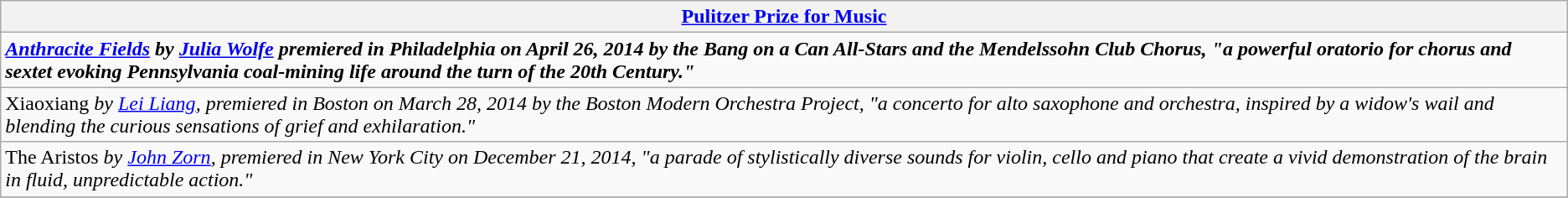<table class="wikitable" style="float:left; float:none;">
<tr>
<th><a href='#'>Pulitzer Prize for Music</a></th>
</tr>
<tr>
<td><strong><em><a href='#'>Anthracite Fields</a><em> by <a href='#'>Julia Wolfe</a><strong> premiered in Philadelphia on April 26, 2014 by the Bang on a Can All-Stars and the Mendelssohn Club Chorus, "a powerful oratorio for chorus and sextet evoking Pennsylvania coal-mining life around the turn of the 20th Century."</td>
</tr>
<tr>
<td></em>Xiaoxiang<em> by <a href='#'>Lei Liang</a>, premiered in Boston on March 28, 2014 by the Boston Modern Orchestra Project, "a concerto for alto saxophone and orchestra, inspired by a widow's wail and blending the curious sensations of grief and exhilaration."</td>
</tr>
<tr>
<td></em>The Aristos<em> by <a href='#'>John Zorn</a>, premiered in New York City on December 21, 2014, "a parade of stylistically diverse sounds for violin, cello and piano that create a vivid demonstration of the brain in fluid, unpredictable action."</td>
</tr>
<tr>
</tr>
</table>
